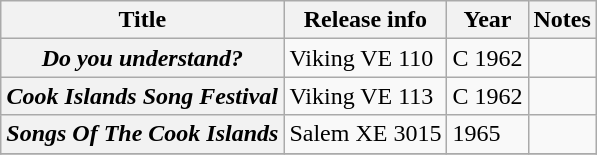<table class="wikitable plainrowheaders sortable">
<tr>
<th scope="col">Title</th>
<th scope="col">Release info</th>
<th scope="col">Year</th>
<th scope="col" class="unsortable">Notes</th>
</tr>
<tr>
<th scope="row"><em>Do you understand?</em></th>
<td>Viking VE 110</td>
<td>C 1962</td>
<td></td>
</tr>
<tr>
<th scope="row"><em>Cook Islands Song Festival </em></th>
<td>Viking VE 113</td>
<td>C 1962</td>
<td></td>
</tr>
<tr>
<th scope="row"><em> Songs Of The Cook Islands</em></th>
<td>Salem  XE 3015</td>
<td>1965</td>
<td></td>
</tr>
<tr>
</tr>
</table>
